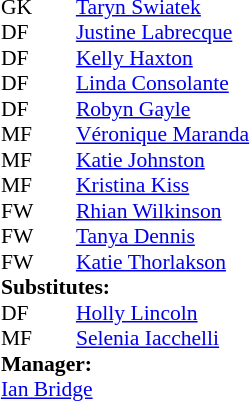<table cellspacing="0" cellpadding="0" style="font-size:90%; margin:0.2em auto;">
<tr>
<th width="25"></th>
<th width="25"></th>
</tr>
<tr>
<td>GK</td>
<td><strong> </strong></td>
<td><a href='#'>Taryn Swiatek</a></td>
</tr>
<tr>
<td>DF</td>
<td><strong> </strong></td>
<td><a href='#'>Justine Labrecque</a></td>
<td></td>
<td></td>
</tr>
<tr>
<td>DF</td>
<td><strong> </strong></td>
<td><a href='#'>Kelly Haxton</a></td>
</tr>
<tr>
<td>DF</td>
<td><strong> </strong></td>
<td><a href='#'>Linda Consolante</a></td>
</tr>
<tr>
<td>DF</td>
<td><strong> </strong></td>
<td><a href='#'>Robyn Gayle</a></td>
</tr>
<tr>
<td>MF</td>
<td><strong> </strong></td>
<td><a href='#'>Véronique Maranda</a></td>
<td></td>
<td></td>
</tr>
<tr>
<td>MF</td>
<td><strong> </strong></td>
<td><a href='#'>Katie Johnston</a></td>
</tr>
<tr>
<td>MF</td>
<td><strong> </strong></td>
<td><a href='#'>Kristina Kiss</a></td>
</tr>
<tr>
<td>FW</td>
<td><strong> </strong></td>
<td><a href='#'>Rhian Wilkinson</a></td>
</tr>
<tr>
<td>FW</td>
<td><strong> </strong></td>
<td><a href='#'>Tanya Dennis</a></td>
</tr>
<tr>
<td>FW</td>
<td><strong> </strong></td>
<td><a href='#'>Katie Thorlakson</a></td>
</tr>
<tr>
<td colspan=3><strong>Substitutes:</strong></td>
</tr>
<tr>
<td>DF</td>
<td><strong> </strong></td>
<td><a href='#'>Holly Lincoln</a></td>
<td></td>
<td></td>
</tr>
<tr>
<td>MF</td>
<td><strong> </strong></td>
<td><a href='#'>Selenia Iacchelli</a></td>
<td></td>
<td></td>
</tr>
<tr>
<td colspan=3><strong>Manager:</strong></td>
</tr>
<tr>
<td colspan=4> <a href='#'>Ian Bridge</a></td>
</tr>
</table>
